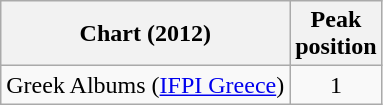<table class="wikitable">
<tr>
<th>Chart (2012)</th>
<th>Peak<br>position</th>
</tr>
<tr>
<td>Greek Albums (<a href='#'>IFPI Greece</a>)</td>
<td style="text-align:center;">1</td>
</tr>
</table>
